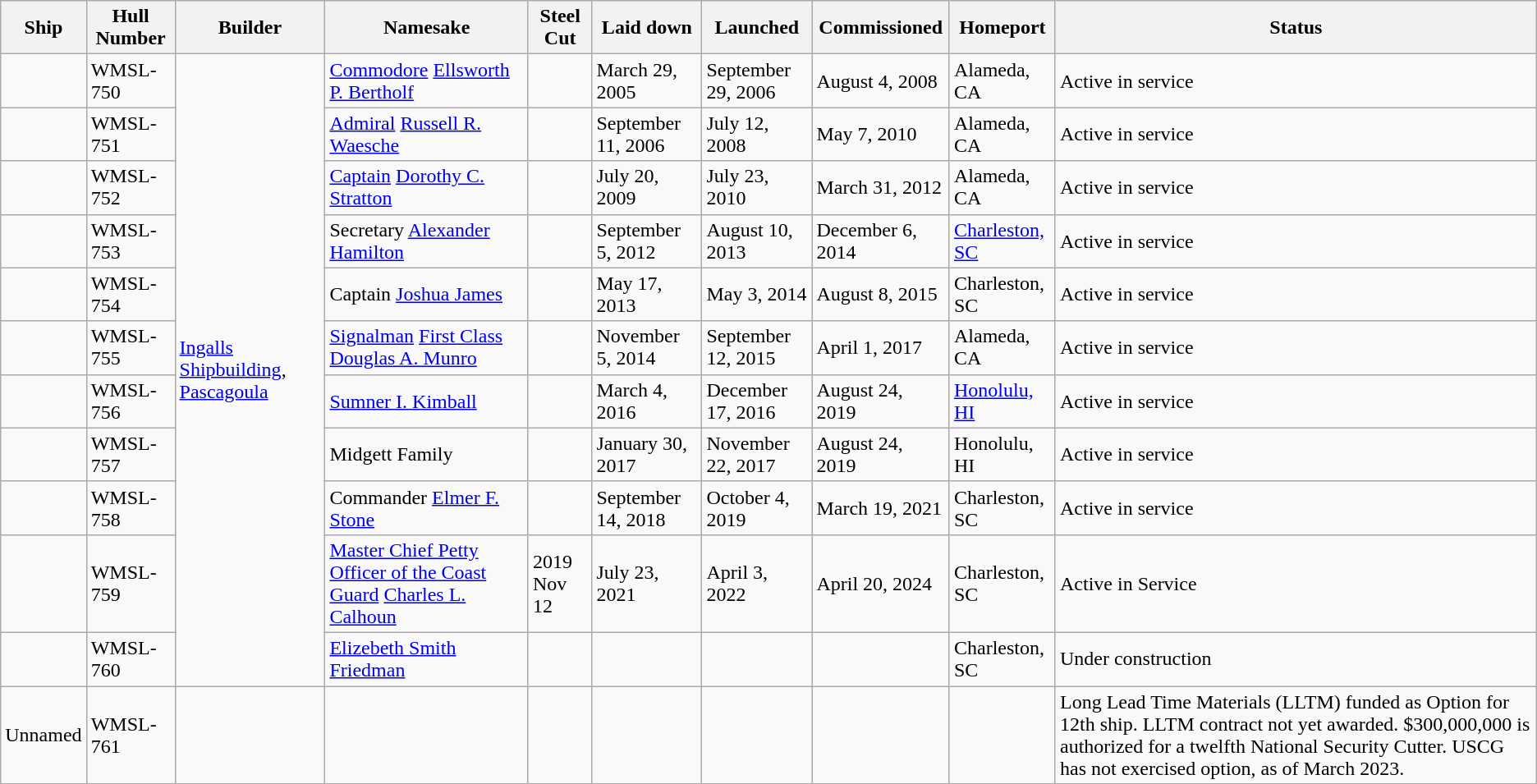<table class="wikitable">
<tr>
<th align = center>Ship</th>
<th align = center>Hull Number</th>
<th align = center>Builder</th>
<th align = center>Namesake</th>
<th align = center>Steel Cut</th>
<th align = center>Laid down</th>
<th align = center>Launched</th>
<th align = center>Commissioned</th>
<th align = center>Homeport</th>
<th align = center>Status</th>
</tr>
<tr>
<td></td>
<td>WMSL-750</td>
<td rowspan=11><a href='#'>Ingalls Shipbuilding</a>, <a href='#'>Pascagoula</a></td>
<td><a href='#'>Commodore</a> <a href='#'>Ellsworth P. Bertholf</a></td>
<td></td>
<td>March 29, 2005</td>
<td>September 29, 2006</td>
<td>August 4, 2008</td>
<td>Alameda, CA</td>
<td>Active in service</td>
</tr>
<tr>
<td></td>
<td>WMSL-751</td>
<td><a href='#'>Admiral</a> <a href='#'>Russell R. Waesche</a></td>
<td></td>
<td>September 11, 2006</td>
<td>July 12, 2008</td>
<td>May 7, 2010</td>
<td>Alameda, CA</td>
<td>Active in service</td>
</tr>
<tr>
<td></td>
<td>WMSL-752</td>
<td><a href='#'>Captain</a> <a href='#'>Dorothy C. Stratton</a></td>
<td></td>
<td>July 20, 2009</td>
<td>July 23, 2010</td>
<td>March 31, 2012</td>
<td>Alameda, CA</td>
<td>Active in service</td>
</tr>
<tr>
<td></td>
<td>WMSL-753</td>
<td>Secretary <a href='#'>Alexander Hamilton</a></td>
<td></td>
<td>September 5, 2012</td>
<td>August 10, 2013</td>
<td>December 6, 2014</td>
<td><a href='#'>Charleston, SC</a></td>
<td>Active in service</td>
</tr>
<tr>
<td></td>
<td>WMSL-754</td>
<td>Captain <a href='#'>Joshua James</a></td>
<td></td>
<td>May 17, 2013</td>
<td>May 3, 2014</td>
<td>August 8, 2015</td>
<td>Charleston, SC</td>
<td>Active in service</td>
</tr>
<tr>
<td></td>
<td>WMSL-755</td>
<td><a href='#'>Signalman</a> <a href='#'>First Class</a> <a href='#'>Douglas A. Munro</a></td>
<td></td>
<td>November 5, 2014</td>
<td>September 12, 2015</td>
<td>April 1, 2017</td>
<td>Alameda, CA</td>
<td>Active in service</td>
</tr>
<tr>
<td></td>
<td>WMSL-756</td>
<td><a href='#'>Sumner I. Kimball</a></td>
<td></td>
<td>March 4, 2016</td>
<td>December 17, 2016</td>
<td>August 24, 2019</td>
<td><a href='#'>Honolulu, HI</a></td>
<td>Active in service</td>
</tr>
<tr>
<td></td>
<td>WMSL-757</td>
<td>Midgett Family</td>
<td></td>
<td>January 30, 2017</td>
<td>November 22, 2017</td>
<td>August 24, 2019</td>
<td>Honolulu, HI</td>
<td>Active in service</td>
</tr>
<tr>
<td></td>
<td>WMSL-758</td>
<td>Commander <a href='#'>Elmer F. Stone</a></td>
<td></td>
<td>September 14, 2018</td>
<td>October 4, 2019</td>
<td>March 19, 2021</td>
<td>Charleston, SC</td>
<td>Active in service</td>
</tr>
<tr>
<td></td>
<td>WMSL-759</td>
<td><a href='#'>Master Chief Petty Officer of the Coast Guard</a> <a href='#'>Charles L. Calhoun</a></td>
<td>2019 Nov 12</td>
<td>July 23, 2021</td>
<td>April 3, 2022</td>
<td>April 20, 2024</td>
<td>Charleston, SC</td>
<td>Active in Service</td>
</tr>
<tr>
<td></td>
<td>WMSL-760</td>
<td><a href='#'>Elizebeth Smith Friedman</a></td>
<td></td>
<td></td>
<td></td>
<td></td>
<td>Charleston, SC</td>
<td>Under construction</td>
</tr>
<tr>
<td>Unnamed</td>
<td>WMSL-<br>761</td>
<td></td>
<td></td>
<td></td>
<td></td>
<td></td>
<td></td>
<td></td>
<td>Long Lead Time Materials (LLTM) funded as Option for 12th ship. LLTM contract not yet awarded. $300,000,000 is authorized for a twelfth National Security Cutter. USCG has not exercised option, as of March 2023.</td>
</tr>
</table>
